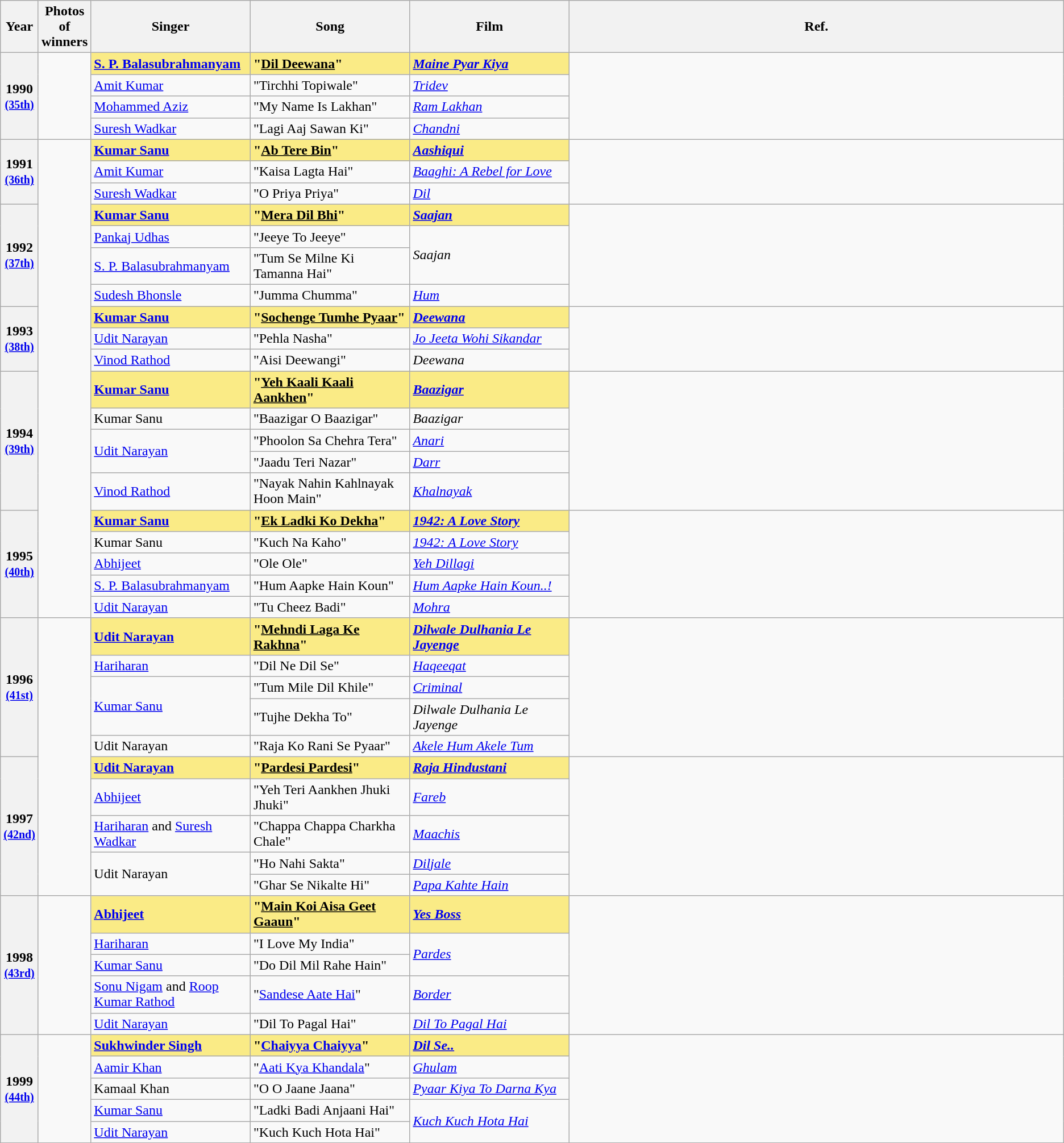<table class="wikitable sortable" style="text-align:left;">
<tr>
<th scope="col" style="width:3%; text-align:center;">Year</th>
<th scope="col" style="width:3%;text-align:center;">Photos of winners</th>
<th scope="col" style="width:15%;text-align:center;">Singer</th>
<th scope="col" style="width:15%;text-align:center;">Song</th>
<th scope="col" style="width:15%;text-align:center;">Film</th>
<th>Ref.</th>
</tr>
<tr>
<th scope="row" rowspan=4 style="text-align:center">1990 <br><small><a href='#'>(35th)</a></small></th>
<td rowspan=4 style="text-align:center"></td>
<td style="background:#FAEB86;"><strong><a href='#'>S. P. Balasubrahmanyam</a></strong> </td>
<td style="background:#FAEB86;"><strong>"<u>Dil Deewana</u>"</strong></td>
<td style="background:#FAEB86;"><strong><em><a href='#'>Maine Pyar Kiya</a></em></strong></td>
<td rowspan="4"></td>
</tr>
<tr>
<td><a href='#'>Amit Kumar</a></td>
<td>"Tirchhi Topiwale"</td>
<td><em><a href='#'>Tridev</a></em></td>
</tr>
<tr>
<td><a href='#'>Mohammed Aziz</a></td>
<td>"My Name Is Lakhan"</td>
<td><em><a href='#'>Ram Lakhan</a></em></td>
</tr>
<tr>
<td><a href='#'>Suresh Wadkar</a></td>
<td>"Lagi Aaj Sawan Ki"</td>
<td><em><a href='#'>Chandni</a></em></td>
</tr>
<tr>
<th scope="row" rowspan=3 style="text-align:center">1991 <br><small><a href='#'>(36th)</a></small></th>
<td rowspan="20" style="text-align:center"></td>
<td style="background:#FAEB86;"><strong><a href='#'>Kumar Sanu</a></strong> </td>
<td style="background:#FAEB86;"><strong>"<u>Ab Tere Bin</u>"</strong></td>
<td style="background:#FAEB86;"><strong><em><a href='#'>Aashiqui</a></em></strong></td>
<td rowspan="3"></td>
</tr>
<tr>
<td><a href='#'>Amit Kumar</a></td>
<td>"Kaisa Lagta Hai"</td>
<td><em><a href='#'>Baaghi: A Rebel for Love</a></em></td>
</tr>
<tr>
<td><a href='#'>Suresh Wadkar</a></td>
<td>"O Priya Priya"</td>
<td><em><a href='#'>Dil</a></em></td>
</tr>
<tr>
<th rowspan="4" scope="row" style="text-align:center">1992 <br><small><a href='#'>(37th)</a></small></th>
<td style="background:#FAEB86;"><strong><a href='#'>Kumar Sanu</a></strong> </td>
<td style="background:#FAEB86;"><strong>"<u>Mera Dil Bhi</u>"</strong></td>
<td style="background:#FAEB86;"><strong><em><a href='#'>Saajan</a></em></strong></td>
<td rowspan="4"></td>
</tr>
<tr>
<td><a href='#'>Pankaj Udhas</a></td>
<td>"Jeeye To Jeeye"</td>
<td rowspan="2"><em>Saajan</em></td>
</tr>
<tr>
<td><a href='#'>S. P. Balasubrahmanyam</a></td>
<td>"Tum Se Milne Ki Tamanna Hai"</td>
</tr>
<tr>
<td><a href='#'>Sudesh Bhonsle</a></td>
<td>"Jumma Chumma"</td>
<td><em><a href='#'>Hum</a></em></td>
</tr>
<tr>
<th scope="row" rowspan=3 style="text-align:center">1993 <br><small><a href='#'>(38th)</a></small></th>
<td style="background:#FAEB86;"><strong><a href='#'>Kumar Sanu</a></strong> </td>
<td style="background:#FAEB86;"><strong>"<u>Sochenge Tumhe Pyaar</u>"</strong></td>
<td style="background:#FAEB86;"><strong><em><a href='#'>Deewana</a></em></strong></td>
<td rowspan="3"></td>
</tr>
<tr>
<td><a href='#'>Udit Narayan</a></td>
<td>"Pehla Nasha"</td>
<td><em><a href='#'>Jo Jeeta Wohi Sikandar</a></em></td>
</tr>
<tr>
<td><a href='#'>Vinod Rathod</a></td>
<td>"Aisi Deewangi"</td>
<td><em>Deewana</em></td>
</tr>
<tr>
<th scope="row" rowspan=5 style="text-align:center">1994 <br><small><a href='#'>(39th)</a></small></th>
<td style="background:#FAEB86;"><strong><a href='#'>Kumar Sanu</a></strong> </td>
<td style="background:#FAEB86;"><strong>"<u>Yeh Kaali Kaali Aankhen</u>"</strong></td>
<td style="background:#FAEB86;"><strong><em><a href='#'>Baazigar</a></em></strong></td>
<td rowspan="5"></td>
</tr>
<tr>
<td>Kumar Sanu</td>
<td>"Baazigar O Baazigar"</td>
<td><em>Baazigar</em></td>
</tr>
<tr>
<td rowspan="2"><a href='#'>Udit Narayan</a></td>
<td>"Phoolon Sa Chehra Tera"</td>
<td><em><a href='#'>Anari</a></em></td>
</tr>
<tr>
<td>"Jaadu Teri Nazar"</td>
<td><em><a href='#'>Darr</a></em></td>
</tr>
<tr>
<td><a href='#'>Vinod Rathod</a></td>
<td>"Nayak Nahin Kahlnayak Hoon Main"</td>
<td><em><a href='#'>Khalnayak</a></em></td>
</tr>
<tr>
<th rowspan="5" scope="row" style="text-align:center">1995 <br><small><a href='#'>(40th)</a></small></th>
<td style="background:#FAEB86;"><strong><a href='#'>Kumar Sanu</a></strong> </td>
<td style="background:#FAEB86;"><strong>"<u>Ek Ladki Ko Dekha</u>"</strong></td>
<td style="background:#FAEB86;"><strong><em><a href='#'>1942: A Love Story</a></em></strong></td>
<td rowspan="5"></td>
</tr>
<tr>
<td>Kumar Sanu</td>
<td>"Kuch Na Kaho"</td>
<td><em><a href='#'>1942: A Love Story</a></em></td>
</tr>
<tr>
<td><a href='#'>Abhijeet</a></td>
<td>"Ole Ole"</td>
<td><em><a href='#'>Yeh Dillagi</a></em></td>
</tr>
<tr>
<td><a href='#'>S. P. Balasubrahmanyam</a></td>
<td>"Hum Aapke Hain Koun"</td>
<td><em><a href='#'>Hum Aapke Hain Koun..!</a></em></td>
</tr>
<tr>
<td><a href='#'>Udit Narayan</a></td>
<td>"Tu Cheez Badi"</td>
<td><em><a href='#'>Mohra</a></em></td>
</tr>
<tr>
<th scope="row" rowspan=5 style="text-align:center">1996 <br><small><a href='#'>(41st)</a></small></th>
<td rowspan="10" style="text-align:center"></td>
<td style="background:#FAEB86;"><strong><a href='#'>Udit Narayan</a></strong> </td>
<td style="background:#FAEB86;"><strong>"<u>Mehndi Laga Ke Rakhna</u>"</strong></td>
<td style="background:#FAEB86;"><strong><em><a href='#'>Dilwale Dulhania Le Jayenge</a></em></strong></td>
<td rowspan="5"></td>
</tr>
<tr>
<td><a href='#'>Hariharan</a></td>
<td>"Dil Ne Dil Se"</td>
<td><em><a href='#'>Haqeeqat</a></em></td>
</tr>
<tr>
<td rowspan="2"><a href='#'>Kumar Sanu</a></td>
<td>"Tum Mile Dil Khile"</td>
<td><em><a href='#'>Criminal</a></em></td>
</tr>
<tr>
<td>"Tujhe Dekha To"</td>
<td><em>Dilwale Dulhania Le Jayenge</em></td>
</tr>
<tr>
<td>Udit Narayan</td>
<td>"Raja Ko Rani Se Pyaar"</td>
<td><em><a href='#'>Akele Hum Akele Tum</a></em></td>
</tr>
<tr>
<th scope="row" rowspan=5 style="text-align:center">1997 <br><small><a href='#'>(42nd)</a></small></th>
<td style="background:#FAEB86;"><strong><a href='#'>Udit Narayan</a></strong> </td>
<td style="background:#FAEB86;"><strong>"<u>Pardesi Pardesi</u>"</strong></td>
<td style="background:#FAEB86;"><strong><em><a href='#'>Raja Hindustani</a></em></strong></td>
<td rowspan="5"></td>
</tr>
<tr>
<td><a href='#'>Abhijeet</a></td>
<td>"Yeh Teri Aankhen Jhuki Jhuki"</td>
<td><em><a href='#'>Fareb</a></em></td>
</tr>
<tr>
<td><a href='#'>Hariharan</a> and <a href='#'>Suresh Wadkar</a></td>
<td>"Chappa Chappa Charkha Chale"</td>
<td><em><a href='#'>Maachis</a></em></td>
</tr>
<tr>
<td rowspan="2">Udit Narayan</td>
<td>"Ho Nahi Sakta"</td>
<td><em><a href='#'>Diljale</a></em></td>
</tr>
<tr>
<td>"Ghar Se Nikalte Hi"</td>
<td><em><a href='#'>Papa Kahte Hain</a></em></td>
</tr>
<tr>
<th scope="row" rowspan=5 style="text-align:center">1998 <br><small><a href='#'>(43rd)</a></small></th>
<td rowspan=5 style="text-align:center"></td>
<td style="background:#FAEB86;"><strong><a href='#'>Abhijeet</a></strong> </td>
<td style="background:#FAEB86;"><strong>"<u>Main Koi Aisa Geet Gaaun</u>"</strong></td>
<td style="background:#FAEB86;"><strong><em><a href='#'>Yes Boss</a></em></strong></td>
<td rowspan="5"></td>
</tr>
<tr>
<td><a href='#'>Hariharan</a></td>
<td>"I Love My India"</td>
<td rowspan="2"><em><a href='#'>Pardes</a></em></td>
</tr>
<tr>
<td><a href='#'>Kumar Sanu</a></td>
<td>"Do Dil Mil Rahe Hain"</td>
</tr>
<tr>
<td><a href='#'>Sonu Nigam</a> and <a href='#'>Roop Kumar Rathod</a></td>
<td>"<a href='#'>Sandese Aate Hai</a>"</td>
<td><em><a href='#'>Border</a></em></td>
</tr>
<tr>
<td><a href='#'>Udit Narayan</a></td>
<td>"Dil To Pagal Hai"</td>
<td><em><a href='#'>Dil To Pagal Hai</a></em></td>
</tr>
<tr>
<th scope="row" rowspan=5 style="text-align:center">1999 <br><small><a href='#'>(44th)</a></small></th>
<td rowspan=5 style="text-align:center"></td>
<td style="background:#FAEB86;"><strong><a href='#'>Sukhwinder Singh</a></strong> </td>
<td style="background:#FAEB86;"><strong>"<a href='#'>Chaiyya Chaiyya</a>"</strong></td>
<td style="background:#FAEB86;"><strong><em><a href='#'>Dil Se..</a></em></strong></td>
<td rowspan="5"></td>
</tr>
<tr>
<td><a href='#'>Aamir Khan</a></td>
<td>"<a href='#'>Aati Kya Khandala</a>"</td>
<td><em><a href='#'>Ghulam</a></em></td>
</tr>
<tr>
<td>Kamaal Khan</td>
<td>"O O Jaane Jaana"</td>
<td><em><a href='#'>Pyaar Kiya To Darna Kya</a></em></td>
</tr>
<tr>
<td><a href='#'>Kumar Sanu</a></td>
<td>"Ladki Badi Anjaani Hai"</td>
<td rowspan="2"><em><a href='#'>Kuch Kuch Hota Hai</a></em></td>
</tr>
<tr>
<td><a href='#'>Udit Narayan</a></td>
<td>"Kuch Kuch Hota Hai"</td>
</tr>
</table>
